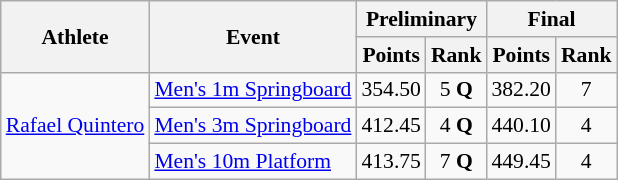<table class=wikitable style="font-size:90%">
<tr>
<th rowspan="2">Athlete</th>
<th rowspan="2">Event</th>
<th colspan="2">Preliminary</th>
<th colspan="2">Final</th>
</tr>
<tr>
<th>Points</th>
<th>Rank</th>
<th>Points</th>
<th>Rank</th>
</tr>
<tr align=center>
<td align=left rowspan=3><a href='#'>Rafael Quintero</a></td>
<td align=left><a href='#'>Men's 1m Springboard</a></td>
<td>354.50</td>
<td>5 <strong>Q</strong></td>
<td>382.20</td>
<td>7</td>
</tr>
<tr align=center>
<td align=left><a href='#'>Men's 3m Springboard</a></td>
<td>412.45</td>
<td>4 <strong>Q</strong></td>
<td>440.10</td>
<td>4</td>
</tr>
<tr align=center>
<td align=left><a href='#'>Men's 10m Platform</a></td>
<td>413.75</td>
<td>7 <strong>Q</strong></td>
<td>449.45</td>
<td>4</td>
</tr>
</table>
